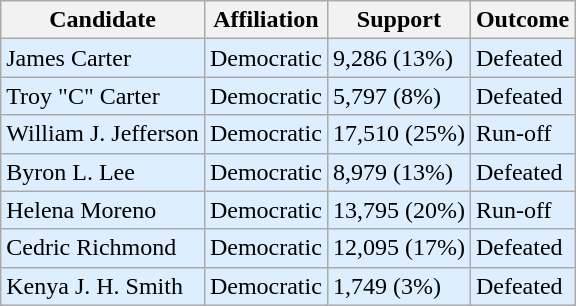<table class="wikitable">
<tr>
<th>Candidate</th>
<th>Affiliation</th>
<th>Support</th>
<th>Outcome</th>
</tr>
<tr style="background:#def;">
<td>James Carter</td>
<td>Democratic</td>
<td>9,286 (13%)</td>
<td>Defeated</td>
</tr>
<tr style="background:#def;">
<td>Troy "C" Carter</td>
<td>Democratic</td>
<td>5,797 (8%)</td>
<td>Defeated</td>
</tr>
<tr style="background:#def;">
<td>William J. Jefferson</td>
<td>Democratic</td>
<td>17,510 (25%)</td>
<td>Run-off</td>
</tr>
<tr style="background:#def;">
<td>Byron L. Lee</td>
<td>Democratic</td>
<td>8,979 (13%)</td>
<td>Defeated</td>
</tr>
<tr style="background:#def;">
<td>Helena Moreno</td>
<td>Democratic</td>
<td>13,795 (20%)</td>
<td>Run-off</td>
</tr>
<tr style="background:#def;">
<td>Cedric Richmond</td>
<td>Democratic</td>
<td>12,095 (17%)</td>
<td>Defeated</td>
</tr>
<tr style="background:#def;">
<td>Kenya J. H. Smith</td>
<td>Democratic</td>
<td>1,749 (3%)</td>
<td>Defeated</td>
</tr>
</table>
